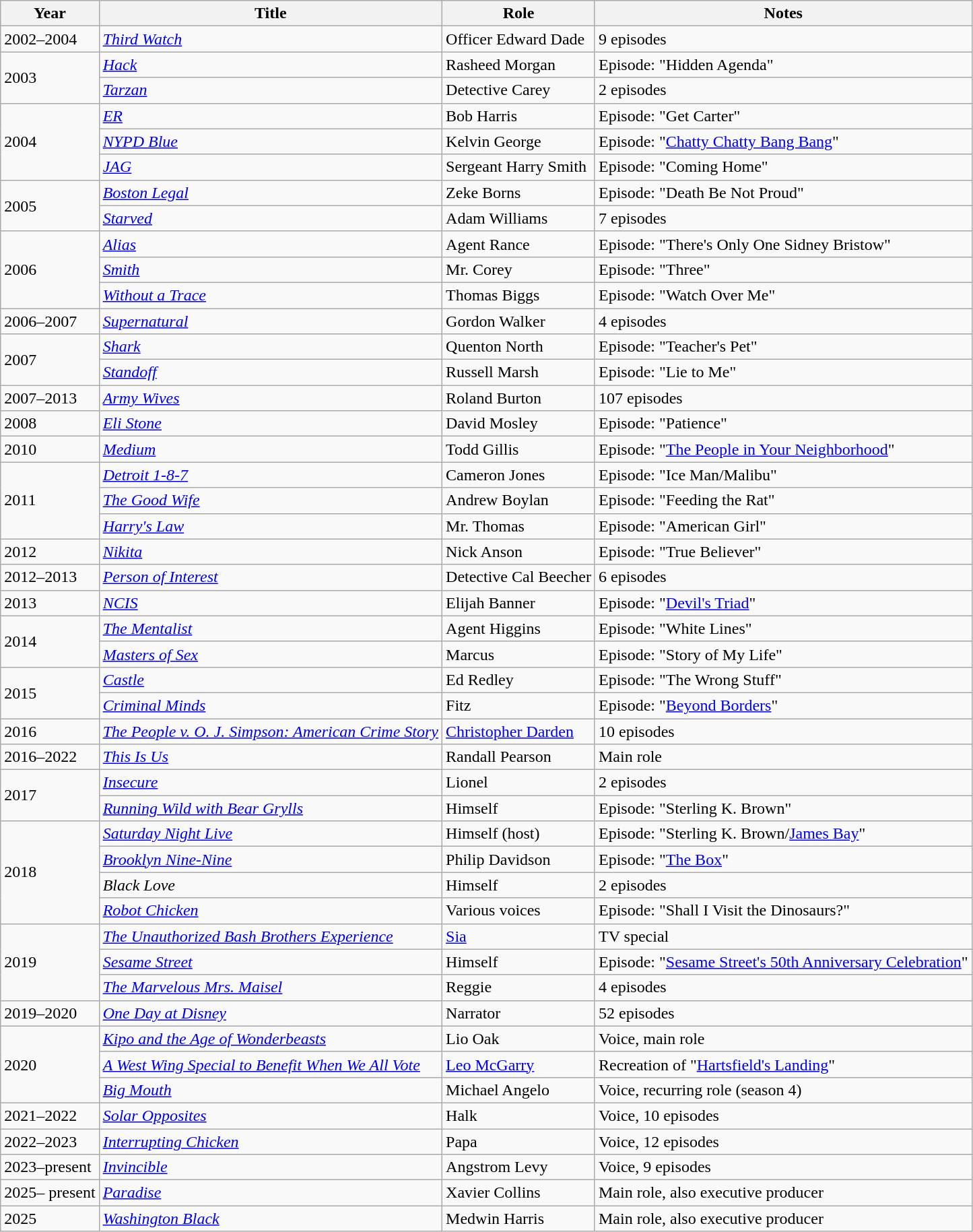<table class="wikitable sortable">
<tr>
<th>Year</th>
<th>Title</th>
<th>Role</th>
<th class="unsortable">Notes</th>
</tr>
<tr>
<td>2002–2004</td>
<td><em><a href='#'>Third Watch</a></em></td>
<td>Officer Edward Dade</td>
<td>9 episodes</td>
</tr>
<tr>
<td rowspan="2">2003</td>
<td><em><a href='#'>Hack</a></em></td>
<td>Rasheed Morgan</td>
<td>Episode: "Hidden Agenda"</td>
</tr>
<tr>
<td><em><a href='#'>Tarzan</a></em></td>
<td>Detective Carey</td>
<td>2 episodes</td>
</tr>
<tr>
<td rowspan="3">2004</td>
<td><em><a href='#'>ER</a></em></td>
<td>Bob Harris</td>
<td>Episode: "Get Carter"</td>
</tr>
<tr>
<td><em><a href='#'>NYPD Blue</a></em></td>
<td>Kelvin George</td>
<td>Episode: "<a href='#'>Chatty Chatty Bang Bang</a>"</td>
</tr>
<tr>
<td><em><a href='#'>JAG</a></em></td>
<td>Sergeant Harry Smith</td>
<td>Episode: "Coming Home"</td>
</tr>
<tr>
<td rowspan="2">2005</td>
<td><em><a href='#'>Boston Legal</a></em></td>
<td>Zeke Borns</td>
<td>Episode: "Death Be Not Proud"</td>
</tr>
<tr>
<td><em><a href='#'>Starved</a></em></td>
<td>Adam Williams</td>
<td>7 episodes</td>
</tr>
<tr>
<td rowspan="3">2006</td>
<td><em><a href='#'>Alias</a></em></td>
<td>Agent Rance</td>
<td>Episode: "There's Only One Sidney Bristow"</td>
</tr>
<tr>
<td><em><a href='#'>Smith</a></em></td>
<td>Mr. Corey</td>
<td>Episode: "Three"</td>
</tr>
<tr>
<td><em><a href='#'>Without a Trace</a></em></td>
<td>Thomas Biggs</td>
<td>Episode: "Watch Over Me"</td>
</tr>
<tr>
<td>2006–2007</td>
<td><em><a href='#'>Supernatural</a></em></td>
<td>Gordon Walker</td>
<td>4 episodes</td>
</tr>
<tr>
<td rowspan="2">2007</td>
<td><em><a href='#'>Shark</a></em></td>
<td>Quenton North</td>
<td>Episode: "Teacher's Pet"</td>
</tr>
<tr>
<td><em><a href='#'>Standoff</a></em></td>
<td>Russell Marsh</td>
<td>Episode: "Lie to Me"</td>
</tr>
<tr>
<td>2007–2013</td>
<td><em><a href='#'>Army Wives</a></em></td>
<td>Roland Burton</td>
<td>107 episodes</td>
</tr>
<tr>
<td>2008</td>
<td><em><a href='#'>Eli Stone</a></em></td>
<td>David Mosley</td>
<td>Episode: "Patience"</td>
</tr>
<tr>
<td>2010</td>
<td><em><a href='#'>Medium</a></em></td>
<td>Todd Gillis</td>
<td>Episode: "<a href='#'>The People in Your Neighborhood</a>"</td>
</tr>
<tr>
<td rowspan="3">2011</td>
<td><em><a href='#'>Detroit 1-8-7</a></em></td>
<td>Cameron Jones</td>
<td>Episode: "Ice Man/Malibu"</td>
</tr>
<tr>
<td><em><a href='#'>The Good Wife</a></em></td>
<td>Andrew Boylan</td>
<td>Episode: "Feeding the Rat"</td>
</tr>
<tr>
<td><em><a href='#'>Harry's Law</a></em></td>
<td>Mr. Thomas</td>
<td>Episode: "American Girl"</td>
</tr>
<tr>
<td>2012</td>
<td><em><a href='#'>Nikita</a></em></td>
<td>Nick Anson</td>
<td>Episode: "True Believer"</td>
</tr>
<tr>
<td>2012–2013</td>
<td><em><a href='#'>Person of Interest</a></em></td>
<td>Detective Cal Beecher</td>
<td>6 episodes</td>
</tr>
<tr>
<td>2013</td>
<td><em><a href='#'>NCIS</a></em></td>
<td>Elijah Banner</td>
<td>Episode: "<a href='#'>Devil's Triad</a>"</td>
</tr>
<tr>
<td rowspan="2">2014</td>
<td><em><a href='#'>The Mentalist</a></em></td>
<td>Agent Higgins</td>
<td>Episode: "White Lines"</td>
</tr>
<tr>
<td><em><a href='#'>Masters of Sex</a></em></td>
<td>Marcus</td>
<td>Episode: "Story of My Life"</td>
</tr>
<tr>
<td rowspan="2">2015</td>
<td><em><a href='#'>Castle</a></em></td>
<td>Ed Redley</td>
<td>Episode: "The Wrong Stuff"</td>
</tr>
<tr>
<td><em><a href='#'>Criminal Minds</a></em></td>
<td>Fitz</td>
<td>Episode: "<a href='#'>Beyond Borders</a>"</td>
</tr>
<tr>
<td>2016</td>
<td><em><a href='#'>The People v. O. J. Simpson: American Crime Story</a></em></td>
<td><a href='#'>Christopher Darden</a></td>
<td>10 episodes</td>
</tr>
<tr>
<td>2016–2022</td>
<td><em><a href='#'>This Is Us</a></em></td>
<td>Randall Pearson</td>
<td>Main role</td>
</tr>
<tr>
<td rowspan="2">2017</td>
<td><em><a href='#'>Insecure</a></em></td>
<td>Lionel</td>
<td>2 episodes</td>
</tr>
<tr>
<td><em><a href='#'>Running Wild with Bear Grylls</a></em></td>
<td>Himself</td>
<td>Episode: "Sterling K. Brown"</td>
</tr>
<tr>
<td rowspan="4">2018</td>
<td><em><a href='#'>Saturday Night Live</a></em></td>
<td>Himself (host)</td>
<td>Episode: "Sterling K. Brown/<a href='#'>James Bay</a>"</td>
</tr>
<tr>
<td><em><a href='#'>Brooklyn Nine-Nine</a></em></td>
<td>Philip Davidson</td>
<td>Episode: "<a href='#'>The Box</a>"</td>
</tr>
<tr>
<td><em>Black Love</em></td>
<td>Himself</td>
<td>2 episodes</td>
</tr>
<tr>
<td><em><a href='#'>Robot Chicken</a></em></td>
<td>Various voices</td>
<td>Episode: "Shall I Visit the Dinosaurs?"</td>
</tr>
<tr>
<td rowspan="3">2019</td>
<td><em><a href='#'>The Unauthorized Bash Brothers Experience</a></em></td>
<td><a href='#'>Sia</a></td>
<td>TV special</td>
</tr>
<tr>
<td><em><a href='#'>Sesame Street</a></em></td>
<td>Himself</td>
<td>Episode: "<a href='#'>Sesame Street's 50th Anniversary Celebration</a>"</td>
</tr>
<tr>
<td><em><a href='#'>The Marvelous Mrs. Maisel</a></em></td>
<td>Reggie</td>
<td>4 episodes</td>
</tr>
<tr>
<td>2019–2020</td>
<td><em><a href='#'>One Day at Disney</a></em></td>
<td>Narrator</td>
<td>52 episodes</td>
</tr>
<tr>
<td rowspan="3">2020</td>
<td><em><a href='#'>Kipo and the Age of Wonderbeasts</a></em></td>
<td>Lio Oak</td>
<td>Voice, main role</td>
</tr>
<tr>
<td><em><a href='#'>A West Wing Special to Benefit When We All Vote</a></em></td>
<td><a href='#'>Leo McGarry</a></td>
<td>Recreation of "<a href='#'>Hartsfield's Landing</a>"</td>
</tr>
<tr>
<td><em><a href='#'>Big Mouth</a></em></td>
<td>Michael Angelo</td>
<td>Voice, recurring role (season 4)</td>
</tr>
<tr>
<td>2021–2022</td>
<td><em><a href='#'>Solar Opposites</a></em></td>
<td>Halk</td>
<td>Voice, 10 episodes</td>
</tr>
<tr>
<td>2022–2023</td>
<td><em><a href='#'>Interrupting Chicken</a></em></td>
<td>Papa</td>
<td>Voice, 12 episodes</td>
</tr>
<tr>
<td>2023–present</td>
<td><em><a href='#'>Invincible</a></em></td>
<td>Angstrom Levy</td>
<td>Voice, 9 episodes</td>
</tr>
<tr>
<td>2025– present</td>
<td><em><a href='#'>Paradise</a></em></td>
<td>Xavier Collins</td>
<td>Main role, also executive producer</td>
</tr>
<tr>
<td>2025</td>
<td><em><a href='#'>Washington Black</a></em></td>
<td>Medwin Harris</td>
<td>Main role, also executive producer</td>
</tr>
</table>
